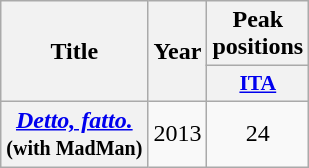<table class="wikitable plainrowheaders" style="text-align:center">
<tr>
<th scope="col" rowspan="2">Title</th>
<th scope="col" rowspan="2">Year</th>
<th scope="col" colspan="1">Peak positions</th>
</tr>
<tr>
<th scope="col" style="width:3em;font-size:90%;"><a href='#'>ITA</a><br></th>
</tr>
<tr>
<th scope="row"><em><a href='#'>Detto, fatto.</a></em><br><small>(with MadMan)</small></th>
<td>2013</td>
<td>24</td>
</tr>
</table>
